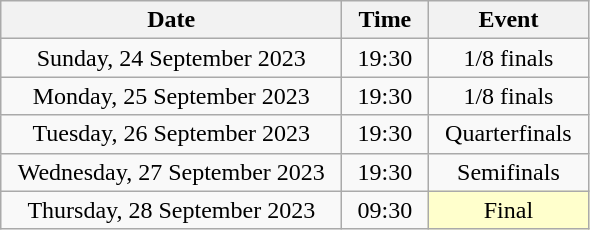<table class = "wikitable" style="text-align:center;">
<tr>
<th width=220>Date</th>
<th width=50>Time</th>
<th width=100>Event</th>
</tr>
<tr>
<td>Sunday, 24 September 2023</td>
<td>19:30</td>
<td>1/8 finals</td>
</tr>
<tr>
<td>Monday, 25 September 2023</td>
<td>19:30</td>
<td>1/8 finals</td>
</tr>
<tr>
<td>Tuesday, 26 September 2023</td>
<td>19:30</td>
<td>Quarterfinals</td>
</tr>
<tr>
<td>Wednesday, 27 September 2023</td>
<td>19:30</td>
<td>Semifinals</td>
</tr>
<tr>
<td>Thursday, 28 September 2023</td>
<td>09:30</td>
<td bgcolor=ffffcc>Final</td>
</tr>
</table>
